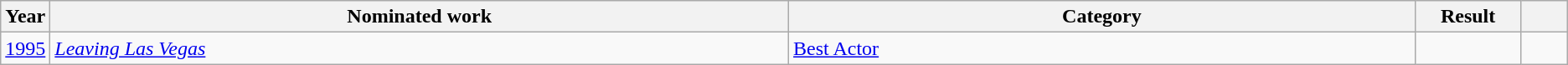<table class="wikitable sortable">
<tr>
<th scope="col" style="width:1em;">Year</th>
<th scope="col" style="width:39em;">Nominated work</th>
<th scope="col" style="width:33em;">Category</th>
<th scope="col" style="width:5em;">Result</th>
<th scope="col" style="width:2em;" class="unsortable"></th>
</tr>
<tr>
<td><a href='#'>1995</a></td>
<td><em><a href='#'>Leaving Las Vegas</a></em></td>
<td><a href='#'>Best Actor</a></td>
<td></td>
<td style="text-align:center;"></td>
</tr>
</table>
